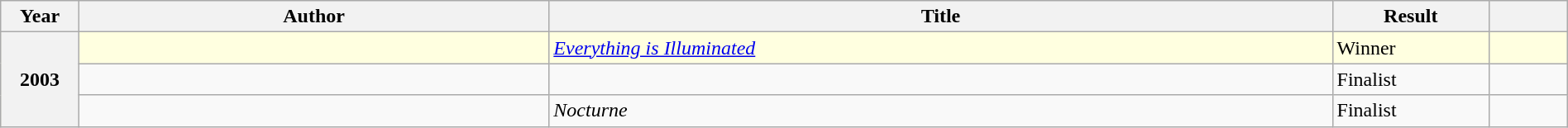<table class="wikitable sortable mw-collapsible" style="width:100%">
<tr>
<th scope="col" width="5%">Year</th>
<th scope="col" width="30%">Author</th>
<th scope="col" width="50%">Title</th>
<th scope="col" width="10%">Result</th>
<th scope="col" width="5%"></th>
</tr>
<tr style="background:lightyellow">
<th rowspan="3">2003</th>
<td></td>
<td><em><a href='#'>Everything is Illuminated</a></em></td>
<td>Winner</td>
<td></td>
</tr>
<tr>
<td></td>
<td><em></em></td>
<td>Finalist</td>
<td></td>
</tr>
<tr>
<td></td>
<td><em>Nocturne</em></td>
<td>Finalist</td>
<td></td>
</tr>
</table>
